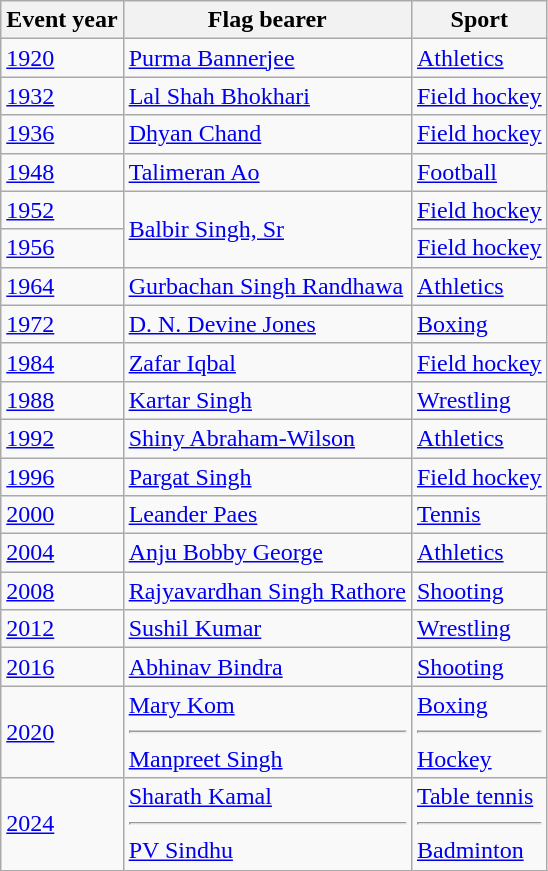<table class="wikitable sortable static-row-numbers static-row-header-text hover-highlight" "style="font-size: 100%">
<tr>
<th>Event year</th>
<th>Flag bearer</th>
<th>Sport</th>
</tr>
<tr>
<td><a href='#'>1920</a></td>
<td><a href='#'>Purma Bannerjee</a></td>
<td><a href='#'>Athletics</a></td>
</tr>
<tr>
<td><a href='#'>1932</a></td>
<td><a href='#'>Lal Shah Bhokhari</a></td>
<td><a href='#'>Field hockey</a></td>
</tr>
<tr>
<td><a href='#'>1936</a></td>
<td><a href='#'>Dhyan Chand</a></td>
<td><a href='#'>Field hockey</a></td>
</tr>
<tr>
<td><a href='#'>1948</a></td>
<td><a href='#'>Talimeran Ao</a></td>
<td><a href='#'>Football</a></td>
</tr>
<tr>
<td><a href='#'>1952</a></td>
<td rowspan=2><a href='#'>Balbir Singh, Sr</a></td>
<td><a href='#'>Field hockey</a></td>
</tr>
<tr>
<td><a href='#'>1956</a></td>
<td><a href='#'>Field hockey</a></td>
</tr>
<tr>
<td><a href='#'>1964</a></td>
<td><a href='#'>Gurbachan Singh Randhawa</a></td>
<td><a href='#'>Athletics</a></td>
</tr>
<tr>
<td><a href='#'>1972</a></td>
<td><a href='#'>D. N. Devine Jones</a></td>
<td><a href='#'>Boxing</a></td>
</tr>
<tr>
<td><a href='#'>1984</a></td>
<td><a href='#'>Zafar Iqbal</a></td>
<td><a href='#'>Field hockey</a></td>
</tr>
<tr>
<td><a href='#'>1988</a></td>
<td><a href='#'>Kartar Singh</a></td>
<td><a href='#'>Wrestling</a></td>
</tr>
<tr>
<td><a href='#'>1992</a></td>
<td><a href='#'>Shiny Abraham-Wilson</a></td>
<td><a href='#'>Athletics</a></td>
</tr>
<tr>
<td><a href='#'>1996</a></td>
<td><a href='#'>Pargat Singh</a></td>
<td><a href='#'>Field hockey</a></td>
</tr>
<tr>
<td><a href='#'>2000</a></td>
<td><a href='#'>Leander Paes</a></td>
<td><a href='#'>Tennis</a></td>
</tr>
<tr>
<td><a href='#'>2004</a></td>
<td><a href='#'>Anju Bobby George</a></td>
<td><a href='#'>Athletics</a></td>
</tr>
<tr>
<td><a href='#'>2008</a></td>
<td><a href='#'>Rajyavardhan Singh Rathore</a></td>
<td><a href='#'>Shooting</a></td>
</tr>
<tr>
<td><a href='#'>2012</a></td>
<td><a href='#'>Sushil Kumar</a></td>
<td><a href='#'>Wrestling</a></td>
</tr>
<tr>
<td><a href='#'>2016</a></td>
<td><a href='#'>Abhinav Bindra</a></td>
<td><a href='#'>Shooting</a></td>
</tr>
<tr>
<td><a href='#'>2020</a></td>
<td><a href='#'>Mary Kom</a><hr><a href='#'>Manpreet Singh</a></td>
<td><a href='#'>Boxing</a><hr><a href='#'>Hockey</a></td>
</tr>
<tr>
<td><a href='#'>2024</a></td>
<td><a href='#'>Sharath Kamal </a><hr><a href='#'>PV Sindhu</a></td>
<td><a href='#'>Table tennis</a><hr><a href='#'>Badminton</a></td>
</tr>
</table>
